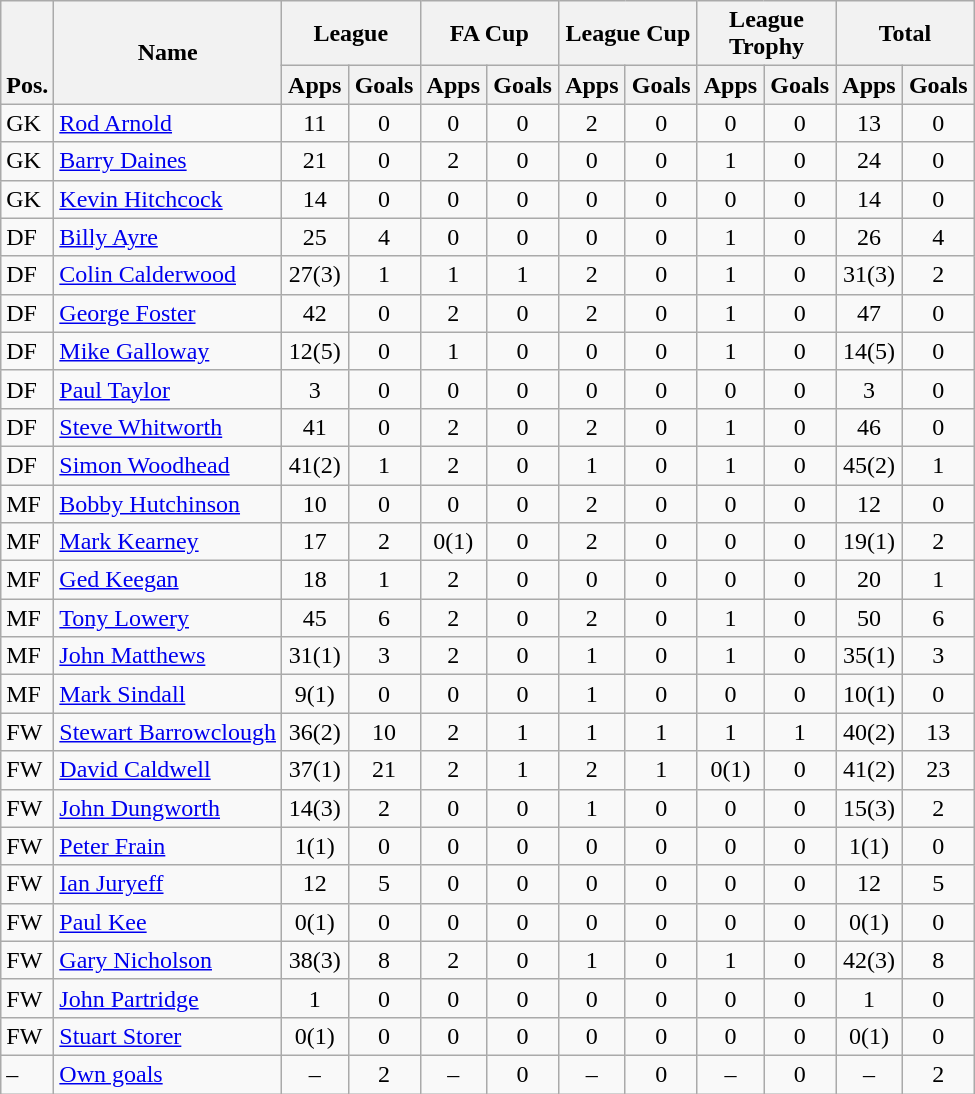<table class="wikitable" style="text-align:center">
<tr>
<th rowspan="2" valign="bottom">Pos.</th>
<th rowspan="2">Name</th>
<th colspan="2" width="85">League</th>
<th colspan="2" width="85">FA Cup</th>
<th colspan="2" width="85">League Cup</th>
<th colspan="2" width="85">League Trophy</th>
<th colspan="2" width="85">Total</th>
</tr>
<tr>
<th>Apps</th>
<th>Goals</th>
<th>Apps</th>
<th>Goals</th>
<th>Apps</th>
<th>Goals</th>
<th>Apps</th>
<th>Goals</th>
<th>Apps</th>
<th>Goals</th>
</tr>
<tr>
<td align="left">GK</td>
<td align="left"> <a href='#'>Rod Arnold</a></td>
<td>11</td>
<td>0</td>
<td>0</td>
<td>0</td>
<td>2</td>
<td>0</td>
<td>0</td>
<td>0</td>
<td>13</td>
<td>0</td>
</tr>
<tr>
<td align="left">GK</td>
<td align="left"> <a href='#'>Barry Daines</a></td>
<td>21</td>
<td>0</td>
<td>2</td>
<td>0</td>
<td>0</td>
<td>0</td>
<td>1</td>
<td>0</td>
<td>24</td>
<td>0</td>
</tr>
<tr>
<td align="left">GK</td>
<td align="left"> <a href='#'>Kevin Hitchcock</a></td>
<td>14</td>
<td>0</td>
<td>0</td>
<td>0</td>
<td>0</td>
<td>0</td>
<td>0</td>
<td>0</td>
<td>14</td>
<td>0</td>
</tr>
<tr>
<td align="left">DF</td>
<td align="left"> <a href='#'>Billy Ayre</a></td>
<td>25</td>
<td>4</td>
<td>0</td>
<td>0</td>
<td>0</td>
<td>0</td>
<td>1</td>
<td>0</td>
<td>26</td>
<td>4</td>
</tr>
<tr>
<td align="left">DF</td>
<td align="left"> <a href='#'>Colin Calderwood</a></td>
<td>27(3)</td>
<td>1</td>
<td>1</td>
<td>1</td>
<td>2</td>
<td>0</td>
<td>1</td>
<td>0</td>
<td>31(3)</td>
<td>2</td>
</tr>
<tr>
<td align="left">DF</td>
<td align="left"> <a href='#'>George Foster</a></td>
<td>42</td>
<td>0</td>
<td>2</td>
<td>0</td>
<td>2</td>
<td>0</td>
<td>1</td>
<td>0</td>
<td>47</td>
<td>0</td>
</tr>
<tr>
<td align="left">DF</td>
<td align="left"> <a href='#'>Mike Galloway</a></td>
<td>12(5)</td>
<td>0</td>
<td>1</td>
<td>0</td>
<td>0</td>
<td>0</td>
<td>1</td>
<td>0</td>
<td>14(5)</td>
<td>0</td>
</tr>
<tr>
<td align="left">DF</td>
<td align="left"> <a href='#'>Paul Taylor</a></td>
<td>3</td>
<td>0</td>
<td>0</td>
<td>0</td>
<td>0</td>
<td>0</td>
<td>0</td>
<td>0</td>
<td>3</td>
<td>0</td>
</tr>
<tr>
<td align="left">DF</td>
<td align="left"> <a href='#'>Steve Whitworth</a></td>
<td>41</td>
<td>0</td>
<td>2</td>
<td>0</td>
<td>2</td>
<td>0</td>
<td>1</td>
<td>0</td>
<td>46</td>
<td>0</td>
</tr>
<tr>
<td align="left">DF</td>
<td align="left"> <a href='#'>Simon Woodhead</a></td>
<td>41(2)</td>
<td>1</td>
<td>2</td>
<td>0</td>
<td>1</td>
<td>0</td>
<td>1</td>
<td>0</td>
<td>45(2)</td>
<td>1</td>
</tr>
<tr>
<td align="left">MF</td>
<td align="left"> <a href='#'>Bobby Hutchinson</a></td>
<td>10</td>
<td>0</td>
<td>0</td>
<td>0</td>
<td>2</td>
<td>0</td>
<td>0</td>
<td>0</td>
<td>12</td>
<td>0</td>
</tr>
<tr>
<td align="left">MF</td>
<td align="left"> <a href='#'>Mark Kearney</a></td>
<td>17</td>
<td>2</td>
<td>0(1)</td>
<td>0</td>
<td>2</td>
<td>0</td>
<td>0</td>
<td>0</td>
<td>19(1)</td>
<td>2</td>
</tr>
<tr>
<td align="left">MF</td>
<td align="left"> <a href='#'>Ged Keegan</a></td>
<td>18</td>
<td>1</td>
<td>2</td>
<td>0</td>
<td>0</td>
<td>0</td>
<td>0</td>
<td>0</td>
<td>20</td>
<td>1</td>
</tr>
<tr>
<td align="left">MF</td>
<td align="left"> <a href='#'>Tony Lowery</a></td>
<td>45</td>
<td>6</td>
<td>2</td>
<td>0</td>
<td>2</td>
<td>0</td>
<td>1</td>
<td>0</td>
<td>50</td>
<td>6</td>
</tr>
<tr>
<td align="left">MF</td>
<td align="left"> <a href='#'>John Matthews</a></td>
<td>31(1)</td>
<td>3</td>
<td>2</td>
<td>0</td>
<td>1</td>
<td>0</td>
<td>1</td>
<td>0</td>
<td>35(1)</td>
<td>3</td>
</tr>
<tr>
<td align="left">MF</td>
<td align="left"> <a href='#'>Mark Sindall</a></td>
<td>9(1)</td>
<td>0</td>
<td>0</td>
<td>0</td>
<td>1</td>
<td>0</td>
<td>0</td>
<td>0</td>
<td>10(1)</td>
<td>0</td>
</tr>
<tr>
<td align="left">FW</td>
<td align="left"> <a href='#'>Stewart Barrowclough</a></td>
<td>36(2)</td>
<td>10</td>
<td>2</td>
<td>1</td>
<td>1</td>
<td>1</td>
<td>1</td>
<td>1</td>
<td>40(2)</td>
<td>13</td>
</tr>
<tr>
<td align="left">FW</td>
<td align="left"> <a href='#'>David Caldwell</a></td>
<td>37(1)</td>
<td>21</td>
<td>2</td>
<td>1</td>
<td>2</td>
<td>1</td>
<td>0(1)</td>
<td>0</td>
<td>41(2)</td>
<td>23</td>
</tr>
<tr>
<td align="left">FW</td>
<td align="left"> <a href='#'>John Dungworth</a></td>
<td>14(3)</td>
<td>2</td>
<td>0</td>
<td>0</td>
<td>1</td>
<td>0</td>
<td>0</td>
<td>0</td>
<td>15(3)</td>
<td>2</td>
</tr>
<tr>
<td align="left">FW</td>
<td align="left"> <a href='#'>Peter Frain</a></td>
<td>1(1)</td>
<td>0</td>
<td>0</td>
<td>0</td>
<td>0</td>
<td>0</td>
<td>0</td>
<td>0</td>
<td>1(1)</td>
<td>0</td>
</tr>
<tr>
<td align="left">FW</td>
<td align="left"> <a href='#'>Ian Juryeff</a></td>
<td>12</td>
<td>5</td>
<td>0</td>
<td>0</td>
<td>0</td>
<td>0</td>
<td>0</td>
<td>0</td>
<td>12</td>
<td>5</td>
</tr>
<tr>
<td align="left">FW</td>
<td align="left"> <a href='#'>Paul Kee</a></td>
<td>0(1)</td>
<td>0</td>
<td>0</td>
<td>0</td>
<td>0</td>
<td>0</td>
<td>0</td>
<td>0</td>
<td>0(1)</td>
<td>0</td>
</tr>
<tr>
<td align="left">FW</td>
<td align="left"> <a href='#'>Gary Nicholson</a></td>
<td>38(3)</td>
<td>8</td>
<td>2</td>
<td>0</td>
<td>1</td>
<td>0</td>
<td>1</td>
<td>0</td>
<td>42(3)</td>
<td>8</td>
</tr>
<tr>
<td align="left">FW</td>
<td align="left"> <a href='#'>John Partridge</a></td>
<td>1</td>
<td>0</td>
<td>0</td>
<td>0</td>
<td>0</td>
<td>0</td>
<td>0</td>
<td>0</td>
<td>1</td>
<td>0</td>
</tr>
<tr>
<td align="left">FW</td>
<td align="left"> <a href='#'>Stuart Storer</a></td>
<td>0(1)</td>
<td>0</td>
<td>0</td>
<td>0</td>
<td>0</td>
<td>0</td>
<td>0</td>
<td>0</td>
<td>0(1)</td>
<td>0</td>
</tr>
<tr>
<td align="left">–</td>
<td align="left"><a href='#'>Own goals</a></td>
<td>–</td>
<td>2</td>
<td>–</td>
<td>0</td>
<td>–</td>
<td>0</td>
<td>–</td>
<td>0</td>
<td>–</td>
<td>2</td>
</tr>
</table>
